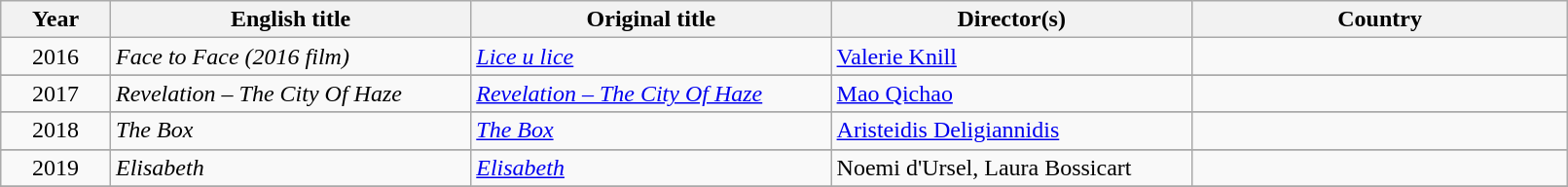<table class="sortable wikitable" width="85%" cellpadding="5">
<tr>
<th width="7%">Year</th>
<th width="23%">English title</th>
<th width="23%">Original title</th>
<th width="23%">Director(s)</th>
<th width="24%">Country</th>
</tr>
<tr>
<td style="text-align:center;">2016</td>
<td><em>Face to Face (2016 film)</em></td>
<td><em><a href='#'>Lice u lice</a></em></td>
<td><a href='#'>Valerie Knill</a></td>
<td></td>
</tr>
<tr>
</tr>
<tr>
<td style="text-align:center;">2017</td>
<td><em>Revelation – The City Of Haze</em></td>
<td><em><a href='#'>Revelation – The City Of Haze</a></em></td>
<td><a href='#'>Mao Qichao</a></td>
<td></td>
</tr>
<tr>
</tr>
<tr>
<td style="text-align:center;">2018</td>
<td><em>The Box</em></td>
<td><em><a href='#'>The Box</a></em></td>
<td><a href='#'>Aristeidis Deligiannidis</a></td>
<td></td>
</tr>
<tr>
</tr>
<tr>
<td style="text-align:center;">2019</td>
<td><em>Elisabeth</em></td>
<td><em><a href='#'>Elisabeth</a></em></td>
<td>Noemi d'Ursel, Laura Bossicart</td>
<td></td>
</tr>
<tr>
</tr>
</table>
